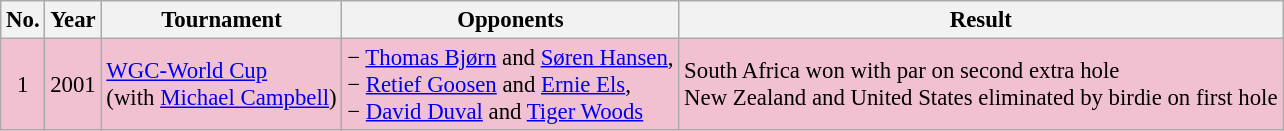<table class="wikitable" style="font-size:95%;">
<tr>
<th>No.</th>
<th>Year</th>
<th>Tournament</th>
<th>Opponents</th>
<th>Result</th>
</tr>
<tr style="background:#F2C1D1;">
<td align=center>1</td>
<td>2001</td>
<td><a href='#'>WGC-World Cup</a><br>(with  <a href='#'>Michael Campbell</a>)</td>
<td> − <a href='#'>Thomas Bjørn</a> and <a href='#'>Søren Hansen</a>,<br> − <a href='#'>Retief Goosen</a> and <a href='#'>Ernie Els</a>,<br> − <a href='#'>David Duval</a> and <a href='#'>Tiger Woods</a></td>
<td>South Africa won with par on second extra hole<br>New Zealand and United States eliminated by birdie on first hole</td>
</tr>
</table>
